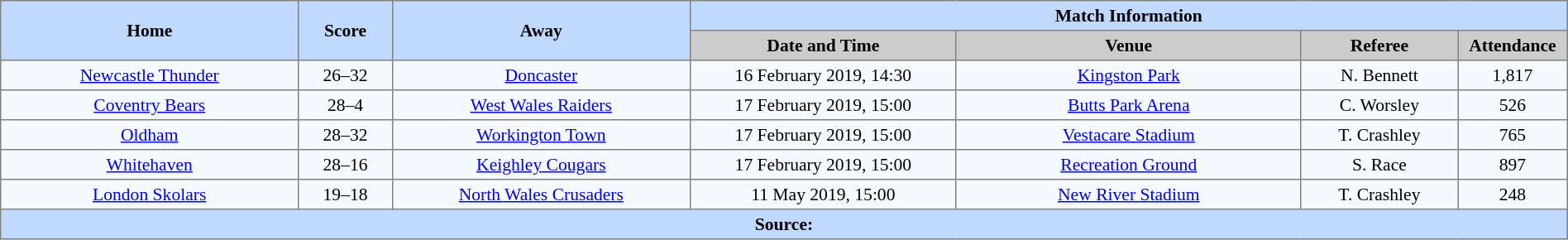<table border=1 style="border-collapse:collapse; font-size:90%; text-align:center;" cellpadding=3 cellspacing=0 width=100%>
<tr bgcolor=#C1D8FF>
<th rowspan=2 width=19%>Home</th>
<th rowspan=2 width=6%>Score</th>
<th rowspan=2 width=19%>Away</th>
<th colspan=4>Match Information</th>
</tr>
<tr bgcolor=#CCCCCC>
<th width=17%>Date and Time</th>
<th width=22%>Venue</th>
<th width=10%>Referee</th>
<th width=7%>Attendance</th>
</tr>
<tr bgcolor=#F5FAFF>
<td> <a href='#'>Newcastle Thunder</a></td>
<td>26–32</td>
<td> <a href='#'>Doncaster</a></td>
<td>16 February 2019, 14:30</td>
<td><a href='#'>Kingston Park</a></td>
<td>N. Bennett</td>
<td>1,817</td>
</tr>
<tr bgcolor=#F5FAFF>
<td> <a href='#'>Coventry Bears</a></td>
<td>28–4</td>
<td> <a href='#'>West Wales Raiders</a></td>
<td>17 February 2019, 15:00</td>
<td><a href='#'>Butts Park Arena</a></td>
<td>C. Worsley</td>
<td>526</td>
</tr>
<tr bgcolor=#F5FAFF>
<td> <a href='#'>Oldham</a></td>
<td>28–32</td>
<td> <a href='#'>Workington Town</a></td>
<td>17 February 2019, 15:00</td>
<td><a href='#'>Vestacare Stadium</a></td>
<td>T. Crashley</td>
<td>765</td>
</tr>
<tr bgcolor=#F5FAFF>
<td> <a href='#'>Whitehaven</a></td>
<td>28–16</td>
<td> <a href='#'>Keighley Cougars</a></td>
<td>17 February 2019, 15:00</td>
<td><a href='#'>Recreation Ground</a></td>
<td>S. Race</td>
<td>897</td>
</tr>
<tr bgcolor=#F5FAFF>
<td> <a href='#'>London Skolars</a></td>
<td>19–18</td>
<td> <a href='#'>North Wales Crusaders</a></td>
<td>11 May 2019, 15:00</td>
<td><a href='#'>New River Stadium</a></td>
<td>T. Crashley</td>
<td>248</td>
</tr>
<tr style="background:#c1d8ff;">
<th colspan=7>Source:</th>
</tr>
</table>
